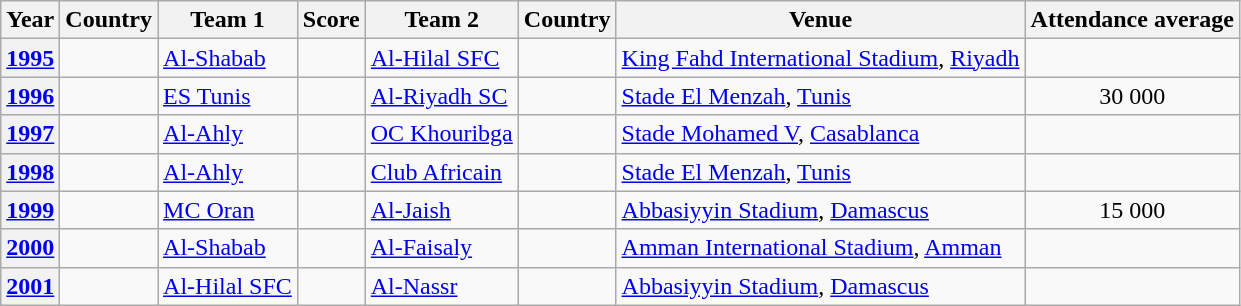<table class="wikitable">
<tr>
<th scope=col>Year</th>
<th scope=col>Country</th>
<th scope=col>Team 1</th>
<th scope=col>Score</th>
<th scope=col>Team 2</th>
<th scope=col>Country</th>
<th scope=col>Venue</th>
<th scope=col>Attendance average</th>
</tr>
<tr>
<th scope=row style=text-align:center><a href='#'>1995</a></th>
<td></td>
<td><a href='#'>Al-Shabab</a></td>
<td align=center></td>
<td><a href='#'>Al-Hilal SFC</a></td>
<td></td>
<td><a href='#'>King Fahd International Stadium</a>, <a href='#'>Riyadh</a></td>
<td align=center></td>
</tr>
<tr>
<th scope=row style=text-align:center><a href='#'>1996</a></th>
<td></td>
<td><a href='#'>ES Tunis</a></td>
<td align=center></td>
<td><a href='#'>Al-Riyadh SC</a></td>
<td></td>
<td><a href='#'>Stade El Menzah</a>, <a href='#'>Tunis</a></td>
<td align=center>30 000</td>
</tr>
<tr>
<th scope=row style=text-align:center><a href='#'>1997</a></th>
<td></td>
<td><a href='#'>Al-Ahly</a></td>
<td align=center></td>
<td><a href='#'>OC Khouribga</a></td>
<td></td>
<td><a href='#'>Stade Mohamed V</a>, <a href='#'>Casablanca</a></td>
<td align=center></td>
</tr>
<tr>
<th scope=row style=text-align:center><a href='#'>1998</a></th>
<td></td>
<td><a href='#'>Al-Ahly</a></td>
<td align=center></td>
<td><a href='#'>Club Africain</a></td>
<td></td>
<td><a href='#'>Stade El Menzah</a>, <a href='#'>Tunis</a></td>
<td align=center></td>
</tr>
<tr>
<th scope=row style=text-align:center><a href='#'>1999</a></th>
<td></td>
<td><a href='#'>MC Oran</a></td>
<td align=center></td>
<td><a href='#'>Al-Jaish</a></td>
<td></td>
<td><a href='#'>Abbasiyyin Stadium</a>, <a href='#'>Damascus</a></td>
<td align=center>15 000</td>
</tr>
<tr>
<th scope=row style=text-align:center><a href='#'>2000</a></th>
<td></td>
<td><a href='#'>Al-Shabab</a></td>
<td align=center></td>
<td><a href='#'>Al-Faisaly</a></td>
<td></td>
<td><a href='#'>Amman International Stadium</a>, <a href='#'>Amman</a></td>
<td align=center></td>
</tr>
<tr>
<th scope=row style=text-align:center><a href='#'>2001</a></th>
<td></td>
<td><a href='#'>Al-Hilal SFC</a></td>
<td align=center></td>
<td><a href='#'>Al-Nassr</a></td>
<td></td>
<td><a href='#'>Abbasiyyin Stadium</a>, <a href='#'>Damascus</a></td>
<td align=center></td>
</tr>
</table>
